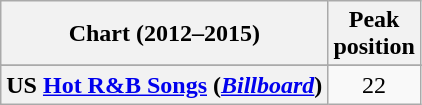<table class="wikitable sortable plainrowheaders" style="text-align:center">
<tr>
<th scope="col">Chart (2012–2015)</th>
<th scope="col">Peak<br> position</th>
</tr>
<tr>
</tr>
<tr>
<th scope="row">US <a href='#'>Hot R&B Songs</a> (<em><a href='#'>Billboard</a></em>)</th>
<td>22</td>
</tr>
</table>
